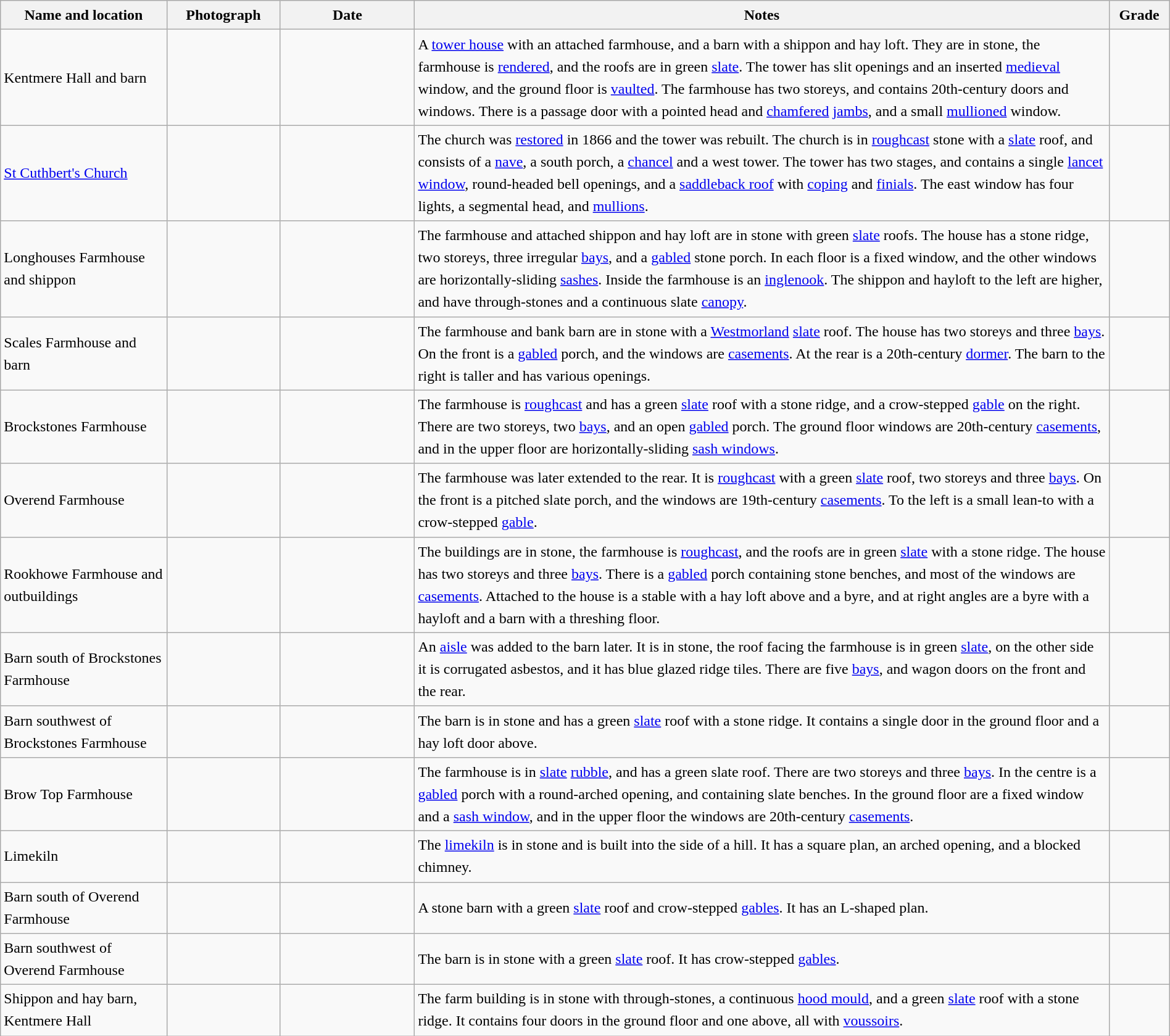<table class="wikitable sortable plainrowheaders" style="width:100%; border:0; text-align:left; line-height:150%;">
<tr>
<th scope="col"  style="width:150px">Name and location</th>
<th scope="col"  style="width:100px" class="unsortable">Photograph</th>
<th scope="col"  style="width:120px">Date</th>
<th scope="col"  style="width:650px" class="unsortable">Notes</th>
<th scope="col"  style="width:50px">Grade</th>
</tr>
<tr>
<td>Kentmere Hall and barn<br><small></small></td>
<td></td>
<td align="center"></td>
<td>A <a href='#'>tower house</a> with an attached farmhouse, and a barn with a shippon and hay loft.  They are in stone, the farmhouse is <a href='#'>rendered</a>, and the roofs are in green <a href='#'>slate</a>.  The tower has slit openings and an inserted <a href='#'>medieval</a> window, and the ground floor is <a href='#'>vaulted</a>.  The farmhouse has two storeys, and contains 20th-century doors and windows.  There is a passage door with a pointed head and <a href='#'>chamfered</a> <a href='#'>jambs</a>, and a small <a href='#'>mullioned</a> window.</td>
<td align="center" ></td>
</tr>
<tr>
<td><a href='#'>St Cuthbert's Church</a><br><small></small></td>
<td></td>
<td align="center"></td>
<td>The church was <a href='#'>restored</a> in 1866 and the tower was rebuilt.  The church is in <a href='#'>roughcast</a> stone with a <a href='#'>slate</a> roof, and consists of a <a href='#'>nave</a>, a south porch, a <a href='#'>chancel</a> and a west tower.  The tower has two stages, and contains a single <a href='#'>lancet window</a>, round-headed bell openings, and a <a href='#'>saddleback roof</a> with <a href='#'>coping</a> and <a href='#'>finials</a>.  The east window has four lights, a segmental head, and <a href='#'>mullions</a>.</td>
<td align="center" ></td>
</tr>
<tr>
<td>Longhouses Farmhouse and shippon<br><small></small></td>
<td></td>
<td align="center"></td>
<td>The farmhouse and attached shippon and hay loft are in stone with green <a href='#'>slate</a> roofs.  The house has a stone ridge, two storeys, three irregular <a href='#'>bays</a>, and a <a href='#'>gabled</a> stone porch.  In each floor is a fixed window, and the other windows are horizontally-sliding <a href='#'>sashes</a>.  Inside the farmhouse is an <a href='#'>inglenook</a>.  The shippon and hayloft to the left are higher, and have through-stones and a continuous slate <a href='#'>canopy</a>.</td>
<td align="center" ></td>
</tr>
<tr>
<td>Scales Farmhouse and barn<br><small></small></td>
<td></td>
<td align="center"></td>
<td>The farmhouse and bank barn are in stone with a <a href='#'>Westmorland</a> <a href='#'>slate</a> roof.  The house has two storeys and three <a href='#'>bays</a>.  On the front is a <a href='#'>gabled</a> porch, and the windows are <a href='#'>casements</a>.  At the rear is a 20th-century <a href='#'>dormer</a>.  The barn to the right is taller and has various openings.</td>
<td align="center" ></td>
</tr>
<tr>
<td>Brockstones Farmhouse<br><small></small></td>
<td></td>
<td align="center"></td>
<td>The farmhouse is <a href='#'>roughcast</a> and has a green <a href='#'>slate</a> roof with a stone ridge, and a crow-stepped <a href='#'>gable</a> on the right.  There are two storeys, two <a href='#'>bays</a>, and an open <a href='#'>gabled</a> porch.  The ground floor windows are 20th-century <a href='#'>casements</a>, and in the upper floor are horizontally-sliding <a href='#'>sash windows</a>.</td>
<td align="center" ></td>
</tr>
<tr>
<td>Overend Farmhouse<br><small></small></td>
<td></td>
<td align="center"></td>
<td>The farmhouse was later extended to the rear.  It is <a href='#'>roughcast</a> with a green <a href='#'>slate</a> roof, two storeys and three <a href='#'>bays</a>.  On the front is a pitched slate porch, and the windows are 19th-century <a href='#'>casements</a>.  To the left is a small lean-to with a crow-stepped <a href='#'>gable</a>.</td>
<td align="center" ></td>
</tr>
<tr>
<td>Rookhowe Farmhouse and outbuildings<br><small></small></td>
<td></td>
<td align="center"></td>
<td>The buildings are in stone, the farmhouse is <a href='#'>roughcast</a>, and the roofs are in green <a href='#'>slate</a> with a stone ridge.  The house has two storeys and three <a href='#'>bays</a>.  There is a <a href='#'>gabled</a> porch containing stone benches, and most of the windows are <a href='#'>casements</a>.  Attached to the house is a stable with a hay loft above and a byre, and at right angles are a byre with a hayloft and a barn with a threshing floor.</td>
<td align="center" ></td>
</tr>
<tr>
<td>Barn south of Brockstones Farmhouse<br><small></small></td>
<td></td>
<td align="center"></td>
<td>An <a href='#'>aisle</a> was added to the barn later.  It is in stone, the roof facing the farmhouse is in green <a href='#'>slate</a>, on the other side it is corrugated asbestos, and it has blue glazed ridge tiles.  There are five <a href='#'>bays</a>, and wagon doors on the front and the rear.</td>
<td align="center" ></td>
</tr>
<tr>
<td>Barn southwest of Brockstones Farmhouse<br><small></small></td>
<td></td>
<td align="center"></td>
<td>The barn is in stone and has a green <a href='#'>slate</a> roof with a stone ridge.  It contains a single door in the ground floor and a hay loft door above.</td>
<td align="center" ></td>
</tr>
<tr>
<td>Brow Top Farmhouse<br><small></small></td>
<td></td>
<td align="center"></td>
<td>The farmhouse is in <a href='#'>slate</a> <a href='#'>rubble</a>, and has a green slate roof.  There are two storeys and three <a href='#'>bays</a>.  In the centre is a <a href='#'>gabled</a> porch with a round-arched opening, and containing slate benches.  In the ground floor are a fixed window and a <a href='#'>sash window</a>, and in the upper floor the windows are 20th-century <a href='#'>casements</a>.</td>
<td align="center" ></td>
</tr>
<tr>
<td>Limekiln<br><small></small></td>
<td></td>
<td align="center"></td>
<td>The <a href='#'>limekiln</a> is in stone and is built into the side of a hill.  It has a square plan, an arched opening, and a blocked chimney.</td>
<td align="center" ></td>
</tr>
<tr>
<td>Barn south of Overend Farmhouse<br><small></small></td>
<td></td>
<td align="center"></td>
<td>A stone barn with a green <a href='#'>slate</a> roof and crow-stepped <a href='#'>gables</a>.  It has an L-shaped plan.</td>
<td align="center" ></td>
</tr>
<tr>
<td>Barn southwest of Overend Farmhouse<br><small></small></td>
<td></td>
<td align="center"></td>
<td>The barn is in stone with a green <a href='#'>slate</a> roof.  It has crow-stepped <a href='#'>gables</a>.</td>
<td align="center" ></td>
</tr>
<tr>
<td>Shippon and hay barn, Kentmere Hall<br><small></small></td>
<td></td>
<td align="center"></td>
<td>The farm building is in stone with through-stones, a continuous <a href='#'>hood mould</a>, and a green <a href='#'>slate</a> roof with a stone ridge.  It contains four doors in the ground floor and one above, all with <a href='#'>voussoirs</a>.</td>
<td align="center" ></td>
</tr>
<tr>
</tr>
</table>
